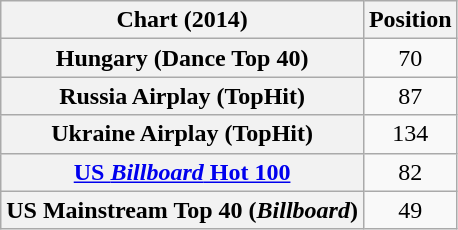<table class="wikitable sortable plainrowheaders" style="text-align:center">
<tr>
<th scope="col">Chart (2014)</th>
<th scope="col">Position</th>
</tr>
<tr>
<th scope="row">Hungary (Dance Top 40)</th>
<td>70</td>
</tr>
<tr>
<th scope="row">Russia Airplay (TopHit)</th>
<td style="text-align:center;">87</td>
</tr>
<tr>
<th scope="row">Ukraine Airplay (TopHit)</th>
<td style="text-align:center;">134</td>
</tr>
<tr>
<th scope="row"><a href='#'>US <em>Billboard</em> Hot 100</a></th>
<td>82</td>
</tr>
<tr>
<th scope="row">US Mainstream Top 40 (<em>Billboard</em>)</th>
<td>49</td>
</tr>
</table>
